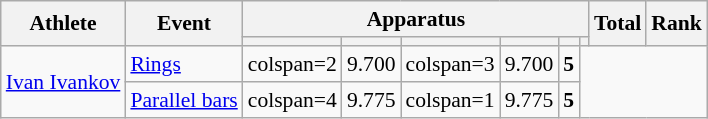<table class="wikitable" style="font-size:90%">
<tr>
<th rowspan=2>Athlete</th>
<th rowspan=2>Event</th>
<th colspan =6>Apparatus</th>
<th rowspan=2>Total</th>
<th rowspan=2>Rank</th>
</tr>
<tr style="font-size:95%">
<th></th>
<th></th>
<th></th>
<th></th>
<th></th>
<th></th>
</tr>
<tr align=center>
<td align=left rowspan=2><a href='#'>Ivan Ivankov</a></td>
<td align=left><a href='#'>Rings</a></td>
<td>colspan=2 </td>
<td>9.700</td>
<td>colspan=3 </td>
<td>9.700</td>
<td><strong>5</strong></td>
</tr>
<tr align=center>
<td align=left><a href='#'>Parallel bars</a></td>
<td>colspan=4 </td>
<td>9.775</td>
<td>colspan=1 </td>
<td>9.775</td>
<td><strong>5</strong></td>
</tr>
</table>
